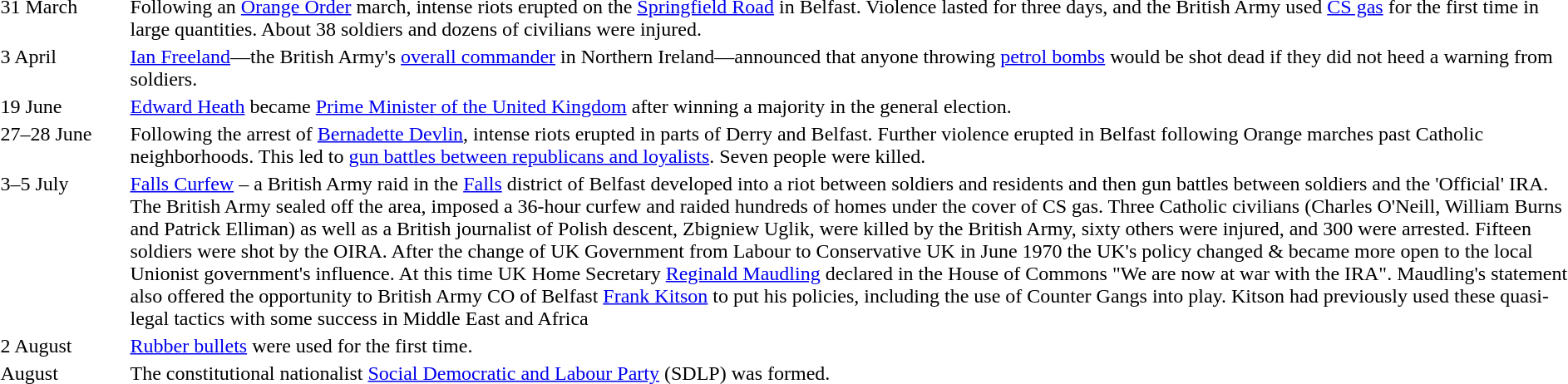<table "floatright">
<tr>
<td style="width:100px; vertical-align:top;">31 March</td>
<td>Following an <a href='#'>Orange Order</a> march, intense riots erupted on the <a href='#'>Springfield Road</a> in Belfast. Violence lasted for three days, and the British Army used <a href='#'>CS gas</a> for the first time in large quantities. About 38 soldiers and dozens of civilians were injured.</td>
</tr>
<tr>
<td valign="top">3 April</td>
<td><a href='#'>Ian Freeland</a>—the British Army's <a href='#'>overall commander</a> in Northern Ireland—announced that anyone throwing <a href='#'>petrol bombs</a> would be shot dead if they did not heed a warning from soldiers.</td>
</tr>
<tr>
<td valign="top">19 June</td>
<td><a href='#'>Edward Heath</a> became <a href='#'>Prime Minister of the United Kingdom</a> after winning a majority in the general election.</td>
</tr>
<tr>
<td valign="top">27–28 June</td>
<td>Following the arrest of <a href='#'>Bernadette Devlin</a>, intense riots erupted in parts of Derry and Belfast. Further violence erupted in Belfast following Orange marches past Catholic neighborhoods. This led to <a href='#'>gun battles between republicans and loyalists</a>. Seven people were killed.</td>
</tr>
<tr>
<td valign="top">3–5 July</td>
<td><a href='#'>Falls Curfew</a> – a British Army raid in the <a href='#'>Falls</a> district of Belfast developed into a riot between soldiers and residents and then gun battles between soldiers and the 'Official' IRA. The British Army sealed off the area, imposed a 36-hour curfew and raided hundreds of homes under the cover of CS gas. Three Catholic civilians (Charles O'Neill, William Burns and Patrick Elliman) as well as a British journalist of Polish descent, Zbigniew Uglik, were killed by the British Army, sixty others were injured, and 300 were arrested. Fifteen soldiers were shot by the OIRA. After the change of UK Government from Labour to Conservative UK in June 1970 the UK's policy changed & became more open to the local Unionist government's influence. At this time UK Home Secretary <a href='#'>Reginald Maudling</a> declared in the House of Commons "We are now at war with the IRA". Maudling's statement also offered the opportunity to British Army CO of Belfast <a href='#'>Frank Kitson</a> to put his policies, including the use of Counter Gangs into play. Kitson had previously used these quasi-legal tactics with some success in Middle East and Africa</td>
</tr>
<tr>
<td valign="top">2 August</td>
<td><a href='#'>Rubber bullets</a> were used for the first time.</td>
</tr>
<tr>
<td valign="top">August</td>
<td>The constitutional nationalist <a href='#'>Social Democratic and Labour Party</a> (SDLP) was formed.</td>
</tr>
</table>
